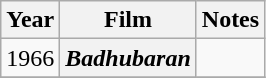<table class="wikitable sortable">
<tr>
<th>Year</th>
<th>Film</th>
<th>Notes</th>
</tr>
<tr>
<td rowspan=1>1966</td>
<th><em>Badhubaran</em></th>
<td></td>
</tr>
<tr>
</tr>
</table>
